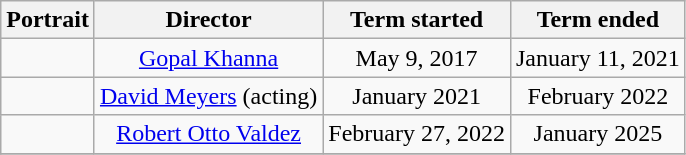<table class=wikitable style="text-align:center">
<tr>
<th>Portrait</th>
<th>Director</th>
<th>Term started</th>
<th>Term ended</th>
</tr>
<tr>
<td></td>
<td><a href='#'>Gopal Khanna</a></td>
<td>May 9, 2017</td>
<td>January 11, 2021</td>
</tr>
<tr>
<td></td>
<td><a href='#'>David Meyers</a> (acting)</td>
<td>January 2021</td>
<td>February 2022</td>
</tr>
<tr>
<td></td>
<td><a href='#'>Robert Otto Valdez</a></td>
<td>February 27, 2022</td>
<td>January 2025</td>
</tr>
<tr>
</tr>
</table>
